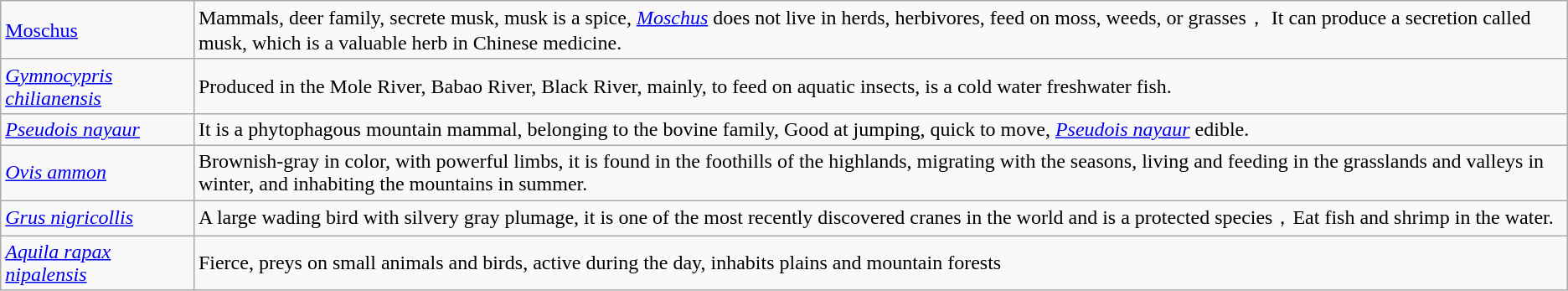<table class="wikitable">
<tr>
<td><a href='#'>Moschus</a></td>
<td>Mammals, deer family, secrete musk, musk is a spice, <em><a href='#'>Moschus</a></em> does not live in herds, herbivores, feed on moss, weeds, or grasses， It can produce a secretion called musk, which is a valuable herb in Chinese medicine.</td>
</tr>
<tr>
<td><em><a href='#'>Gymnocypris chilianensis</a></em></td>
<td>Produced in the Mole River, Babao River, Black River, mainly, to feed on aquatic insects, is a cold water freshwater fish.</td>
</tr>
<tr>
<td><em><a href='#'>Pseudois nayaur</a></em></td>
<td>It is a phytophagous mountain mammal, belonging to the bovine family, Good at jumping, quick to move,  <em><a href='#'>Pseudois nayaur</a></em> edible.</td>
</tr>
<tr>
<td><em><a href='#'>Ovis ammon</a></em></td>
<td>Brownish-gray in color, with powerful limbs, it is found in the foothills of the highlands, migrating with the seasons, living and feeding in the grasslands and valleys in winter, and inhabiting the mountains in summer.</td>
</tr>
<tr>
<td><em><a href='#'>Grus nigricollis</a></em></td>
<td>A large wading bird with silvery gray plumage, it is one of the most recently discovered cranes in the world and is a protected species，Eat fish and shrimp in the water.</td>
</tr>
<tr>
<td><em><a href='#'>Aquila rapax nipalensis</a></em></td>
<td>Fierce, preys on small animals and birds, active during the day, inhabits plains and mountain forests</td>
</tr>
</table>
